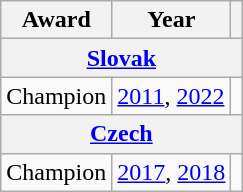<table class="wikitable">
<tr>
<th>Award</th>
<th>Year</th>
<th></th>
</tr>
<tr>
<th colspan="3"><a href='#'>Slovak</a></th>
</tr>
<tr>
<td>Champion</td>
<td><a href='#'>2011</a>, <a href='#'>2022</a></td>
<td></td>
</tr>
<tr>
<th colspan="3"><a href='#'>Czech</a></th>
</tr>
<tr>
<td>Champion</td>
<td><a href='#'>2017</a>, <a href='#'>2018</a></td>
<td></td>
</tr>
</table>
